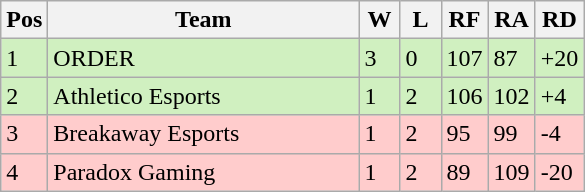<table class="wikitable">
<tr>
<th width="20">Pos</th>
<th width="200">Team</th>
<th width="20">W</th>
<th width="20">L</th>
<th width="20">RF</th>
<th width="20">RA</th>
<th width="20">RD</th>
</tr>
<tr style="background: #D0F0C0;">
<td>1</td>
<td>ORDER</td>
<td>3</td>
<td>0</td>
<td>107</td>
<td>87</td>
<td>+20</td>
</tr>
<tr style="background: #D0F0C0;">
<td>2</td>
<td>Athletico Esports</td>
<td>1</td>
<td>2</td>
<td>106</td>
<td>102</td>
<td>+4</td>
</tr>
<tr style="background: #FFCCCC;">
<td>3</td>
<td>Breakaway Esports</td>
<td>1</td>
<td>2</td>
<td>95</td>
<td>99</td>
<td>-4</td>
</tr>
<tr style="background: #FFCCCC;">
<td>4</td>
<td>Paradox Gaming</td>
<td>1</td>
<td>2</td>
<td>89</td>
<td>109</td>
<td>-20</td>
</tr>
</table>
